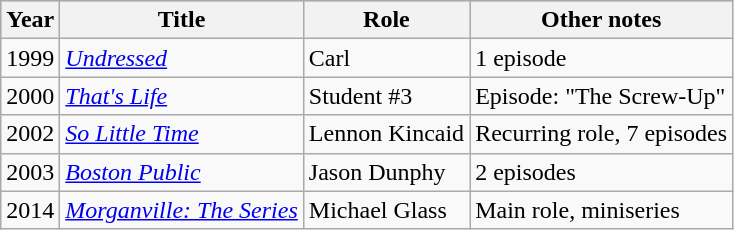<table class="wikitable">
<tr style="background:#b0c4de; text-align:center;">
<th>Year</th>
<th>Title</th>
<th>Role</th>
<th>Other notes</th>
</tr>
<tr>
<td>1999</td>
<td><em><a href='#'>Undressed</a></em></td>
<td>Carl</td>
<td>1 episode</td>
</tr>
<tr>
<td>2000</td>
<td><em><a href='#'>That's Life</a></em></td>
<td>Student #3</td>
<td>Episode: "The Screw-Up"</td>
</tr>
<tr>
<td>2002</td>
<td><em><a href='#'>So Little Time</a></em></td>
<td>Lennon Kincaid</td>
<td>Recurring role, 7 episodes</td>
</tr>
<tr>
<td>2003</td>
<td><em><a href='#'>Boston Public</a></em></td>
<td>Jason Dunphy</td>
<td>2 episodes</td>
</tr>
<tr>
<td>2014</td>
<td><em><a href='#'>Morganville: The Series</a></em></td>
<td>Michael Glass</td>
<td>Main role, miniseries</td>
</tr>
</table>
